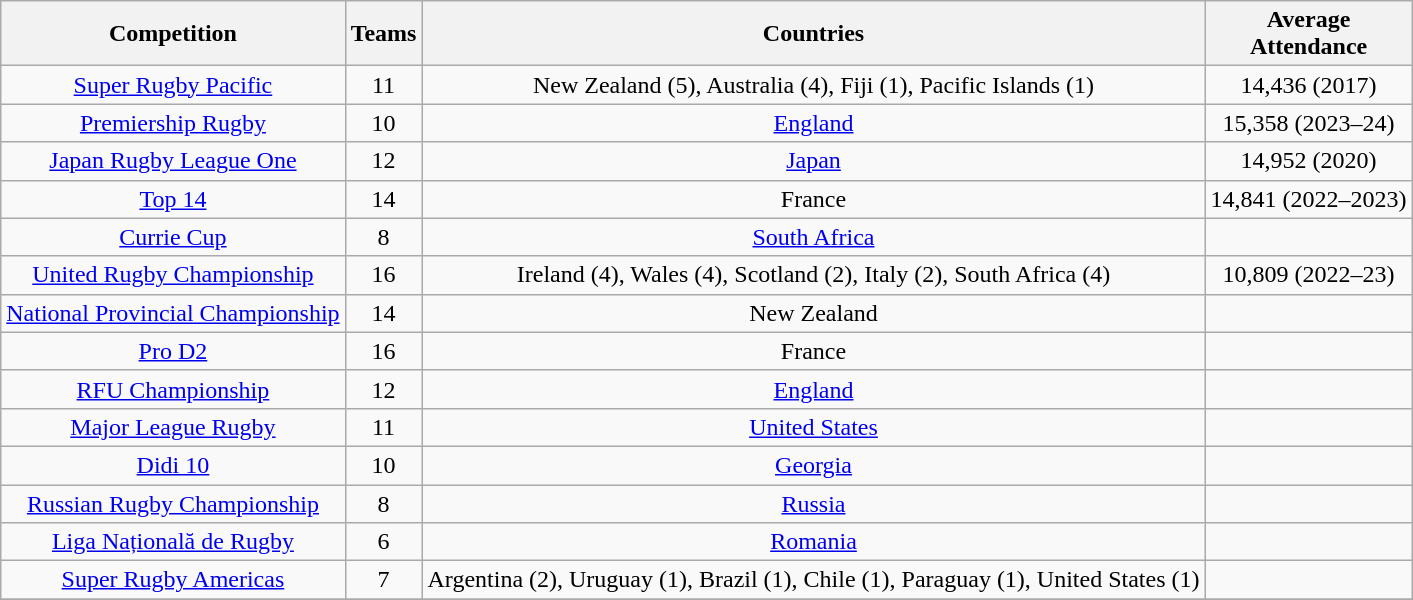<table class="wikitable sortable" style="text-align: center;">
<tr>
<th>Competition</th>
<th>Teams</th>
<th>Countries</th>
<th>Average <br> Attendance</th>
</tr>
<tr>
<td><a href='#'>Super Rugby Pacific</a></td>
<td>11</td>
<td>New Zealand (5), Australia (4), Fiji (1), Pacific Islands (1)</td>
<td>14,436 (2017)</td>
</tr>
<tr>
<td><a href='#'>Premiership Rugby</a></td>
<td>10</td>
<td><a href='#'>England</a></td>
<td>15,358 (2023–24)</td>
</tr>
<tr>
<td><a href='#'>Japan Rugby League One</a></td>
<td>12</td>
<td><a href='#'>Japan</a></td>
<td>14,952 (2020)</td>
</tr>
<tr>
<td><a href='#'>Top 14</a></td>
<td>14</td>
<td>France</td>
<td>14,841 (2022–2023)</td>
</tr>
<tr>
<td><a href='#'>Currie Cup</a></td>
<td>8</td>
<td><a href='#'>South Africa</a></td>
<td></td>
</tr>
<tr>
<td><a href='#'>United Rugby Championship</a></td>
<td>16</td>
<td>Ireland (4), Wales (4), Scotland (2), Italy (2), South Africa (4)</td>
<td>10,809 (2022–23)</td>
</tr>
<tr>
<td><a href='#'>National Provincial Championship</a></td>
<td>14</td>
<td>New Zealand</td>
<td></td>
</tr>
<tr>
<td><a href='#'>Pro D2</a></td>
<td>16</td>
<td>France</td>
<td></td>
</tr>
<tr>
<td><a href='#'>RFU Championship</a></td>
<td>12</td>
<td><a href='#'>England</a></td>
<td></td>
</tr>
<tr>
<td><a href='#'>Major League Rugby</a></td>
<td>11</td>
<td><a href='#'>United States</a></td>
<td></td>
</tr>
<tr>
<td><a href='#'>Didi 10</a></td>
<td>10</td>
<td><a href='#'>Georgia</a></td>
<td></td>
</tr>
<tr>
<td><a href='#'>Russian Rugby Championship</a></td>
<td>8</td>
<td><a href='#'>Russia</a></td>
<td></td>
</tr>
<tr>
<td><a href='#'>Liga Națională de Rugby</a></td>
<td>6</td>
<td><a href='#'>Romania</a></td>
<td></td>
</tr>
<tr>
<td><a href='#'>Super Rugby Americas</a></td>
<td>7</td>
<td>Argentina (2), Uruguay (1), Brazil (1), Chile (1), Paraguay (1), United States (1)</td>
<td></td>
</tr>
<tr>
</tr>
</table>
